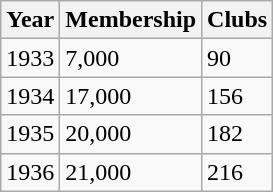<table class="wikitable">
<tr>
<th>Year</th>
<th>Membership</th>
<th>Clubs</th>
</tr>
<tr>
<td>1933</td>
<td>7,000</td>
<td>90</td>
</tr>
<tr>
<td>1934</td>
<td>17,000</td>
<td>156</td>
</tr>
<tr>
<td>1935</td>
<td>20,000</td>
<td>182</td>
</tr>
<tr>
<td>1936</td>
<td>21,000</td>
<td>216</td>
</tr>
</table>
